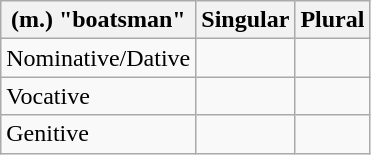<table class="wikitable">
<tr>
<th> (m.) "boatsman"</th>
<th>Singular</th>
<th>Plural</th>
</tr>
<tr>
<td>Nominative/Dative</td>
<td> </td>
<td> </td>
</tr>
<tr>
<td>Vocative</td>
<td> </td>
<td> </td>
</tr>
<tr>
<td>Genitive</td>
<td> </td>
<td> </td>
</tr>
</table>
